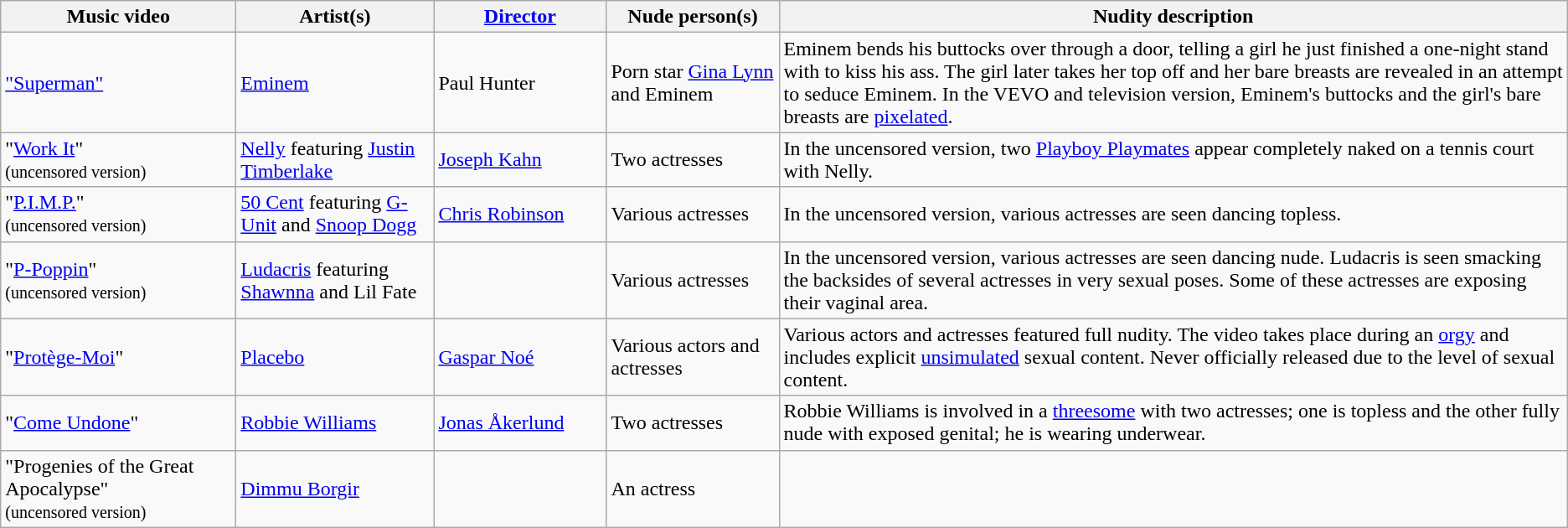<table class="wikitable">
<tr ">
<th scope="col" style="width:180px;">Music video</th>
<th scope="col" style="width:150px;">Artist(s)</th>
<th scope="col" style="width:130px;"><a href='#'>Director</a></th>
<th scope="col" style="width:130px;">Nude person(s)</th>
<th style=white-space:nowrap>Nudity description</th>
</tr>
<tr>
<td><a href='#'>"Superman"</a></td>
<td><a href='#'>Eminem</a></td>
<td>Paul Hunter</td>
<td>Porn star <a href='#'>Gina Lynn</a> and Eminem</td>
<td>Eminem bends his buttocks over through a door, telling a girl he just finished a one-night stand with to kiss his ass. The girl later takes her top off and her bare breasts are revealed in an attempt to seduce Eminem. In the VEVO and television version, Eminem's buttocks and the girl's bare breasts are <a href='#'>pixelated</a>.</td>
</tr>
<tr>
<td>"<a href='#'>Work It</a>" <br><small>(uncensored version)</small></td>
<td><a href='#'>Nelly</a> featuring <a href='#'>Justin Timberlake</a></td>
<td><a href='#'>Joseph Kahn</a></td>
<td>Two actresses</td>
<td>In the uncensored version, two <a href='#'>Playboy Playmates</a> appear completely naked on a tennis court with Nelly.</td>
</tr>
<tr>
<td>"<a href='#'>P.I.M.P.</a>" <br><small>(uncensored version)</small></td>
<td><a href='#'>50 Cent</a> featuring <a href='#'>G-Unit</a> and <a href='#'>Snoop Dogg</a></td>
<td><a href='#'>Chris Robinson</a></td>
<td>Various actresses</td>
<td>In the uncensored version, various actresses are seen dancing topless.</td>
</tr>
<tr>
<td>"<a href='#'>P-Poppin</a>" <br><small>(uncensored version)</small></td>
<td><a href='#'>Ludacris</a> featuring <a href='#'>Shawnna</a> and Lil Fate</td>
<td></td>
<td>Various actresses</td>
<td>In the uncensored version, various actresses are seen dancing nude. Ludacris is seen smacking the backsides of several actresses in very sexual poses. Some of these actresses are exposing their vaginal area.</td>
</tr>
<tr>
<td>"<a href='#'>Protège-Moi</a>"</td>
<td><a href='#'>Placebo</a></td>
<td><a href='#'>Gaspar Noé</a></td>
<td>Various actors and actresses</td>
<td>Various actors and actresses featured full nudity. The video takes place during an <a href='#'>orgy</a> and includes explicit <a href='#'>unsimulated</a> sexual content. Never officially released due to the level of sexual content.</td>
</tr>
<tr>
<td>"<a href='#'>Come Undone</a>"</td>
<td><a href='#'>Robbie Williams</a></td>
<td><a href='#'>Jonas Åkerlund</a></td>
<td>Two actresses</td>
<td>Robbie Williams is involved in a <a href='#'>threesome</a> with two actresses; one is topless and the other fully nude with exposed genital; he is wearing underwear.</td>
</tr>
<tr>
<td>"Progenies of the Great Apocalypse" <br><small>(uncensored version)</small></td>
<td><a href='#'>Dimmu Borgir</a></td>
<td></td>
<td>An actress</td>
<td></td>
</tr>
</table>
